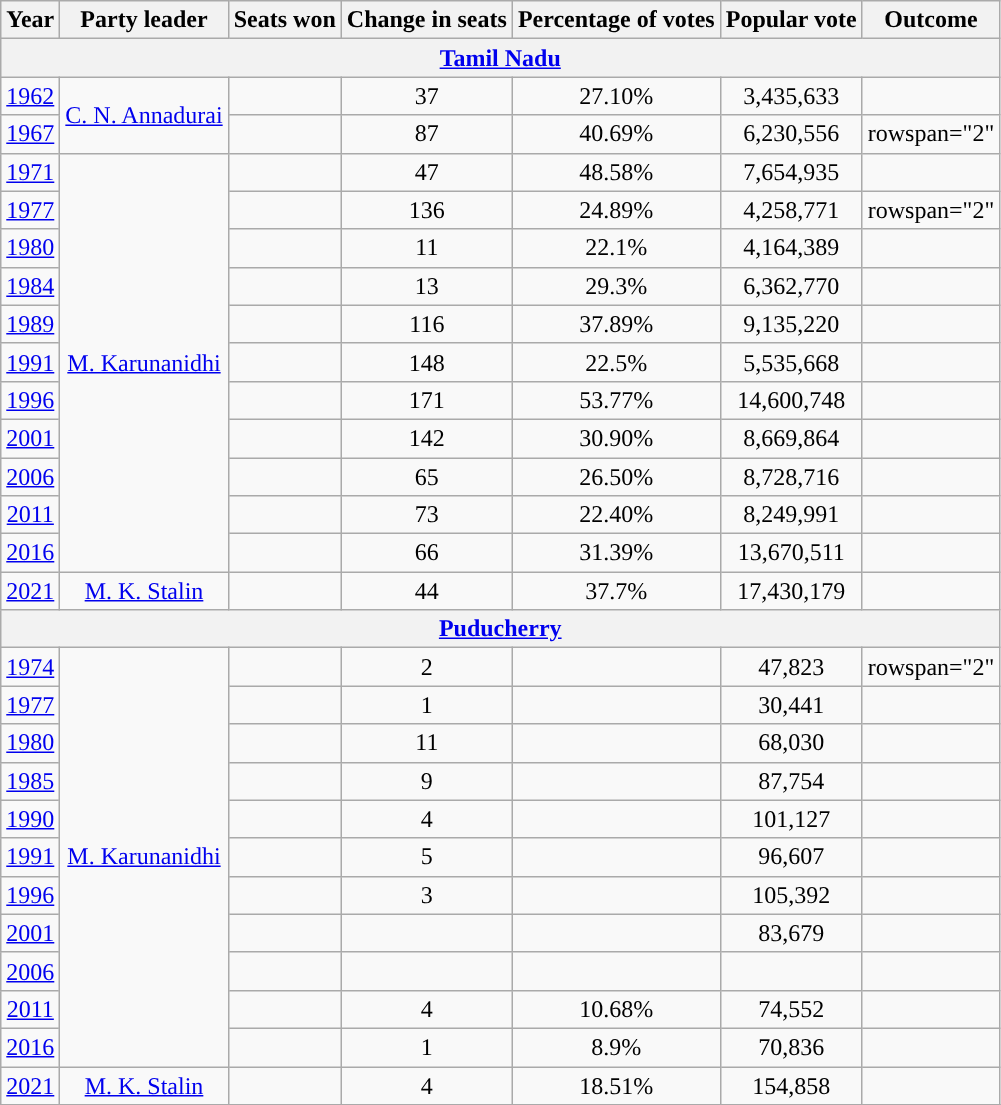<table class="wikitable sortable" style="text-align:center;">
<tr>
<th style="background-color:">Year</th>
<th style="background-color:">Party leader</th>
<th style="background-color:">Seats won</th>
<th style="background-color:">Change in seats</th>
<th style="background-color:">Percentage of votes</th>
<th style="background-color:">Popular vote</th>
<th style="background-color:">Outcome</th>
</tr>
<tr>
<th colspan=11><a href='#'>Tamil Nadu</a></th>
</tr>
<tr>
<td><a href='#'>1962</a></td>
<td rowspan=2><a href='#'>C. N. Annadurai</a></td>
<td></td>
<td> 37</td>
<td>27.10%</td>
<td>3,435,633</td>
<td></td>
</tr>
<tr>
<td><a href='#'>1967</a></td>
<td></td>
<td> 87</td>
<td>40.69%</td>
<td>6,230,556</td>
<td>rowspan="2" </td>
</tr>
<tr style="text-align:center;">
<td><a href='#'>1971</a></td>
<td rowspan=11><a href='#'>M. Karunanidhi</a></td>
<td></td>
<td> 47</td>
<td>48.58%</td>
<td>7,654,935</td>
</tr>
<tr>
<td><a href='#'>1977</a></td>
<td></td>
<td> 136</td>
<td>24.89%</td>
<td>4,258,771</td>
<td>rowspan="2" </td>
</tr>
<tr>
<td><a href='#'>1980</a></td>
<td></td>
<td> 11</td>
<td>22.1%</td>
<td>4,164,389</td>
</tr>
<tr>
<td><a href='#'>1984</a></td>
<td></td>
<td> 13</td>
<td>29.3%</td>
<td>6,362,770</td>
<td></td>
</tr>
<tr>
<td><a href='#'>1989</a></td>
<td></td>
<td> 116</td>
<td>37.89%</td>
<td>9,135,220</td>
<td></td>
</tr>
<tr>
<td><a href='#'>1991</a></td>
<td></td>
<td> 148</td>
<td>22.5%</td>
<td>5,535,668</td>
<td></td>
</tr>
<tr>
<td><a href='#'>1996</a></td>
<td></td>
<td> 171</td>
<td>53.77%</td>
<td>14,600,748</td>
<td></td>
</tr>
<tr>
<td><a href='#'>2001</a></td>
<td></td>
<td> 142</td>
<td>30.90%</td>
<td>8,669,864</td>
<td></td>
</tr>
<tr>
<td><a href='#'>2006</a></td>
<td></td>
<td> 65</td>
<td>26.50%</td>
<td>8,728,716</td>
<td></td>
</tr>
<tr>
<td><a href='#'>2011</a></td>
<td></td>
<td> 73</td>
<td>22.40%</td>
<td>8,249,991</td>
<td></td>
</tr>
<tr>
<td><a href='#'>2016</a></td>
<td></td>
<td> 66</td>
<td>31.39%</td>
<td>13,670,511</td>
<td></td>
</tr>
<tr>
<td><a href='#'>2021</a></td>
<td><a href='#'>M. K. Stalin</a></td>
<td></td>
<td> 44</td>
<td>37.7%</td>
<td>17,430,179</td>
<td></td>
</tr>
<tr>
<th colspan=11><a href='#'>Puducherry</a></th>
</tr>
<tr>
<td><a href='#'>1974</a></td>
<td rowspan=11><a href='#'>M. Karunanidhi</a></td>
<td></td>
<td> 2</td>
<td></td>
<td>47,823</td>
<td>rowspan="2" </td>
</tr>
<tr>
<td><a href='#'>1977</a></td>
<td></td>
<td> 1</td>
<td></td>
<td>30,441</td>
</tr>
<tr>
<td><a href='#'>1980</a></td>
<td></td>
<td> 11</td>
<td></td>
<td>68,030</td>
<td></td>
</tr>
<tr>
<td><a href='#'>1985</a></td>
<td></td>
<td> 9</td>
<td></td>
<td>87,754</td>
<td></td>
</tr>
<tr>
<td><a href='#'>1990</a></td>
<td></td>
<td> 4</td>
<td></td>
<td>101,127</td>
<td></td>
</tr>
<tr>
<td><a href='#'>1991</a></td>
<td></td>
<td> 5</td>
<td></td>
<td>96,607</td>
<td></td>
</tr>
<tr>
<td><a href='#'>1996</a></td>
<td></td>
<td> 3</td>
<td></td>
<td>105,392</td>
<td></td>
</tr>
<tr>
<td><a href='#'>2001</a></td>
<td></td>
<td></td>
<td></td>
<td>83,679</td>
<td></td>
</tr>
<tr>
<td><a href='#'>2006</a></td>
<td></td>
<td></td>
<td></td>
<td></td>
<td></td>
</tr>
<tr>
<td><a href='#'>2011</a></td>
<td></td>
<td> 4</td>
<td>10.68%</td>
<td>74,552</td>
<td></td>
</tr>
<tr>
<td><a href='#'>2016</a></td>
<td></td>
<td> 1</td>
<td>8.9%</td>
<td>70,836</td>
<td></td>
</tr>
<tr>
<td><a href='#'>2021</a></td>
<td><a href='#'>M. K. Stalin</a></td>
<td></td>
<td> 4</td>
<td>18.51%</td>
<td>154,858</td>
<td></td>
</tr>
<tr>
</tr>
</table>
